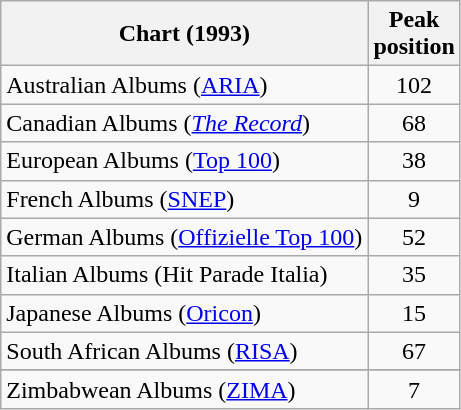<table class="wikitable sortable">
<tr>
<th>Chart (1993)</th>
<th>Peak<br>position</th>
</tr>
<tr>
<td align="left">Australian Albums (<a href='#'>ARIA</a>)</td>
<td align="center">102</td>
</tr>
<tr>
<td align="left">Canadian Albums (<em><a href='#'>The Record</a></em>)</td>
<td align="center">68</td>
</tr>
<tr>
<td align="left">European Albums (<a href='#'>Top 100</a>)</td>
<td align="center">38</td>
</tr>
<tr>
<td align="left">French Albums (<a href='#'>SNEP</a>)</td>
<td align="center">9</td>
</tr>
<tr>
<td align="left">German Albums (<a href='#'>Offizielle Top 100</a>)</td>
<td align="center">52</td>
</tr>
<tr>
<td align="left">Italian Albums (Hit Parade Italia)</td>
<td align="center">35</td>
</tr>
<tr>
<td align="left">Japanese Albums (<a href='#'>Oricon</a>)</td>
<td align="center">15</td>
</tr>
<tr>
<td align="left">South African Albums (<a href='#'>RISA</a>)</td>
<td align="center">67</td>
</tr>
<tr>
</tr>
<tr>
</tr>
<tr>
</tr>
<tr>
<td align="left">Zimbabwean Albums (<a href='#'>ZIMA</a>)</td>
<td align="center">7</td>
</tr>
</table>
